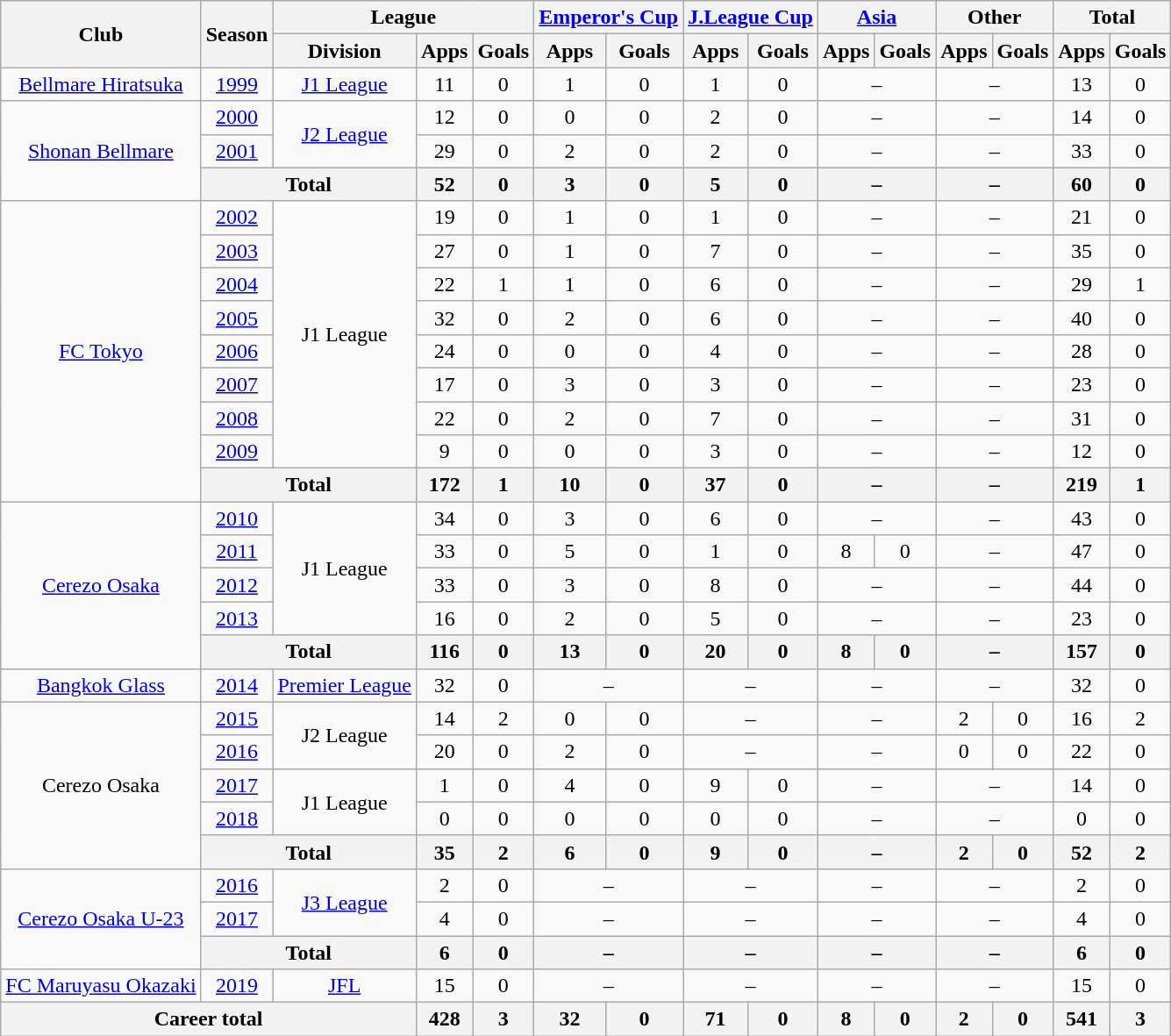<table class="wikitable" style="text-align:center">
<tr>
<th rowspan="2">Club</th>
<th rowspan="2">Season</th>
<th colspan="3">League</th>
<th colspan="2"><a href='#'>Emperor's Cup</a></th>
<th colspan="2"><a href='#'>J.League Cup</a></th>
<th colspan="2"><a href='#'>Asia</a></th>
<th colspan="2">Other</th>
<th colspan="2">Total</th>
</tr>
<tr>
<th>Division</th>
<th>Apps</th>
<th>Goals</th>
<th>Apps</th>
<th>Goals</th>
<th>Apps</th>
<th>Goals</th>
<th>Apps</th>
<th>Goals</th>
<th>Apps</th>
<th>Goals</th>
<th>Apps</th>
<th>Goals</th>
</tr>
<tr>
<td><a href='#'>Bellmare Hiratsuka</a></td>
<td><a href='#'>1999</a></td>
<td><a href='#'>J1 League</a></td>
<td>11</td>
<td>0</td>
<td>1</td>
<td>0</td>
<td>1</td>
<td>0</td>
<td colspan="2">–</td>
<td colspan="2">–</td>
<td>13</td>
<td>0</td>
</tr>
<tr>
<td rowspan="3"><a href='#'>Shonan Bellmare</a></td>
<td><a href='#'>2000</a></td>
<td rowspan="2"><a href='#'>J2 League</a></td>
<td>12</td>
<td>0</td>
<td>0</td>
<td>0</td>
<td>2</td>
<td>0</td>
<td colspan="2">–</td>
<td colspan="2">–</td>
<td>14</td>
<td>0</td>
</tr>
<tr>
<td><a href='#'>2001</a></td>
<td>29</td>
<td>0</td>
<td>2</td>
<td>0</td>
<td>2</td>
<td>0</td>
<td colspan="2">–</td>
<td colspan="2">–</td>
<td>33</td>
<td>0</td>
</tr>
<tr>
<th colspan="2">Total</th>
<th>52</th>
<th>0</th>
<th>3</th>
<th>0</th>
<th>5</th>
<th>0</th>
<th colspan="2">–</th>
<th colspan="2">–</th>
<th>60</th>
<th>0</th>
</tr>
<tr>
<td rowspan="9"><a href='#'>FC Tokyo</a></td>
<td><a href='#'>2002</a></td>
<td rowspan="8">J1 League</td>
<td>19</td>
<td>0</td>
<td>1</td>
<td>0</td>
<td>1</td>
<td>0</td>
<td colspan="2">–</td>
<td colspan="2">–</td>
<td>21</td>
<td>0</td>
</tr>
<tr>
<td><a href='#'>2003</a></td>
<td>27</td>
<td>0</td>
<td>1</td>
<td>0</td>
<td>7</td>
<td>0</td>
<td colspan="2">–</td>
<td colspan="2">–</td>
<td>35</td>
<td>0</td>
</tr>
<tr>
<td><a href='#'>2004</a></td>
<td>22</td>
<td>1</td>
<td>1</td>
<td>0</td>
<td>6</td>
<td>0</td>
<td colspan="2">–</td>
<td colspan="2">–</td>
<td>29</td>
<td>1</td>
</tr>
<tr>
<td><a href='#'>2005</a></td>
<td>32</td>
<td>0</td>
<td>2</td>
<td>0</td>
<td>6</td>
<td>0</td>
<td colspan="2">–</td>
<td colspan="2">–</td>
<td>40</td>
<td>0</td>
</tr>
<tr>
<td><a href='#'>2006</a></td>
<td>24</td>
<td>0</td>
<td>0</td>
<td>0</td>
<td>4</td>
<td>0</td>
<td colspan="2">–</td>
<td colspan="2">–</td>
<td>28</td>
<td>0</td>
</tr>
<tr>
<td><a href='#'>2007</a></td>
<td>17</td>
<td>0</td>
<td>3</td>
<td>0</td>
<td>3</td>
<td>0</td>
<td colspan="2">–</td>
<td colspan="2">–</td>
<td>23</td>
<td>0</td>
</tr>
<tr>
<td><a href='#'>2008</a></td>
<td>22</td>
<td>0</td>
<td>2</td>
<td>0</td>
<td>7</td>
<td>0</td>
<td colspan="2">–</td>
<td colspan="2">–</td>
<td>31</td>
<td>0</td>
</tr>
<tr>
<td><a href='#'>2009</a></td>
<td>9</td>
<td>0</td>
<td>0</td>
<td>0</td>
<td>3</td>
<td>0</td>
<td colspan="2">–</td>
<td colspan="2">–</td>
<td>12</td>
<td>0</td>
</tr>
<tr>
<th colspan="2">Total</th>
<th>172</th>
<th>1</th>
<th>10</th>
<th>0</th>
<th>37</th>
<th>0</th>
<th colspan="2">–</th>
<th colspan="2">–</th>
<th>219</th>
<th>1</th>
</tr>
<tr>
<td rowspan="5"><a href='#'>Cerezo Osaka</a></td>
<td><a href='#'>2010</a></td>
<td rowspan="4">J1 League</td>
<td>34</td>
<td>0</td>
<td>3</td>
<td>0</td>
<td>6</td>
<td>0</td>
<td colspan="2">–</td>
<td colspan="2">–</td>
<td>43</td>
<td>0</td>
</tr>
<tr>
<td><a href='#'>2011</a></td>
<td>33</td>
<td>0</td>
<td>5</td>
<td>0</td>
<td>1</td>
<td>0</td>
<td>8</td>
<td>0</td>
<td colspan="2">–</td>
<td>47</td>
<td>0</td>
</tr>
<tr>
<td><a href='#'>2012</a></td>
<td>33</td>
<td>0</td>
<td>3</td>
<td>0</td>
<td>8</td>
<td>0</td>
<td colspan="2">–</td>
<td colspan="2">–</td>
<td>44</td>
<td>0</td>
</tr>
<tr>
<td><a href='#'>2013</a></td>
<td>16</td>
<td>0</td>
<td>2</td>
<td>0</td>
<td>5</td>
<td>0</td>
<td colspan="2">–</td>
<td colspan="2">–</td>
<td>23</td>
<td>0</td>
</tr>
<tr>
<th colspan="2">Total</th>
<th>116</th>
<th>0</th>
<th>13</th>
<th>0</th>
<th>20</th>
<th>0</th>
<th>8</th>
<th>0</th>
<th colspan="2">–</th>
<th>157</th>
<th>0</th>
</tr>
<tr>
<td><a href='#'>Bangkok Glass</a></td>
<td><a href='#'>2014</a></td>
<td><a href='#'>Premier League</a></td>
<td>32</td>
<td>0</td>
<td colspan="2">–</td>
<td colspan="2">–</td>
<td colspan="2">–</td>
<td colspan="2">–</td>
<td>32</td>
<td>0</td>
</tr>
<tr>
<td rowspan="5">Cerezo Osaka</td>
<td><a href='#'>2015</a></td>
<td rowspan="2">J2 League</td>
<td>14</td>
<td>2</td>
<td>0</td>
<td>0</td>
<td colspan="2">–</td>
<td colspan="2">–</td>
<td>2</td>
<td>0</td>
<td>16</td>
<td>2</td>
</tr>
<tr>
<td><a href='#'>2016</a></td>
<td>20</td>
<td>0</td>
<td>2</td>
<td>0</td>
<td colspan="2">–</td>
<td colspan="2">–</td>
<td>0</td>
<td>0</td>
<td>22</td>
<td>0</td>
</tr>
<tr>
<td><a href='#'>2017</a></td>
<td rowspan="2">J1 League</td>
<td>1</td>
<td>0</td>
<td>4</td>
<td>0</td>
<td>9</td>
<td>0</td>
<td colspan="2">–</td>
<td colspan="2">–</td>
<td>14</td>
<td>0</td>
</tr>
<tr>
<td><a href='#'>2018</a></td>
<td>0</td>
<td>0</td>
<td>0</td>
<td>0</td>
<td>0</td>
<td>0</td>
<td colspan="2">–</td>
<td colspan="2">–</td>
<td>0</td>
<td>0</td>
</tr>
<tr>
<th colspan="2">Total</th>
<th>35</th>
<th>2</th>
<th>6</th>
<th>0</th>
<th>9</th>
<th>0</th>
<th colspan="2">–</th>
<th>2</th>
<th>0</th>
<th>52</th>
<th>2</th>
</tr>
<tr>
<td rowspan="3"><a href='#'>Cerezo Osaka U-23</a></td>
<td><a href='#'>2016</a></td>
<td rowspan="2"><a href='#'>J3 League</a></td>
<td>2</td>
<td>0</td>
<td colspan="2">–</td>
<td colspan="2">–</td>
<td colspan="2">–</td>
<td colspan="2">–</td>
<td>2</td>
<td>0</td>
</tr>
<tr>
<td><a href='#'>2017</a></td>
<td>4</td>
<td>0</td>
<td colspan="2">–</td>
<td colspan="2">–</td>
<td colspan="2">–</td>
<td colspan="2">–</td>
<td>4</td>
<td>0</td>
</tr>
<tr>
<th colspan="2">Total</th>
<th>6</th>
<th>0</th>
<th colspan="2">–</th>
<th colspan="2">–</th>
<th colspan="2">–</th>
<th colspan="2">–</th>
<th>6</th>
<th>0</th>
</tr>
<tr>
<td><a href='#'>FC Maruyasu Okazaki</a></td>
<td><a href='#'>2019</a></td>
<td><a href='#'>JFL</a></td>
<td>15</td>
<td>0</td>
<td colspan="2">–</td>
<td colspan="2">–</td>
<td colspan="2">–</td>
<td colspan="2">–</td>
<td>15</td>
<td>0</td>
</tr>
<tr>
<th colspan="3">Career total</th>
<th>428</th>
<th>3</th>
<th>32</th>
<th>0</th>
<th>71</th>
<th>0</th>
<th>8</th>
<th>0</th>
<th>2</th>
<th>0</th>
<th>541</th>
<th>3</th>
</tr>
</table>
